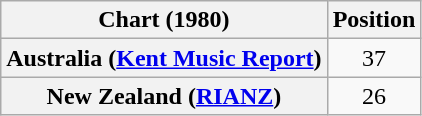<table class="wikitable sortable plainrowheaders">
<tr>
<th scope="col">Chart (1980)</th>
<th scope="col">Position</th>
</tr>
<tr>
<th scope="row">Australia (<a href='#'>Kent Music Report</a>)</th>
<td style="text-align:center;">37</td>
</tr>
<tr>
<th scope="row">New Zealand (<a href='#'>RIANZ</a>)</th>
<td style="text-align:center;">26</td>
</tr>
</table>
